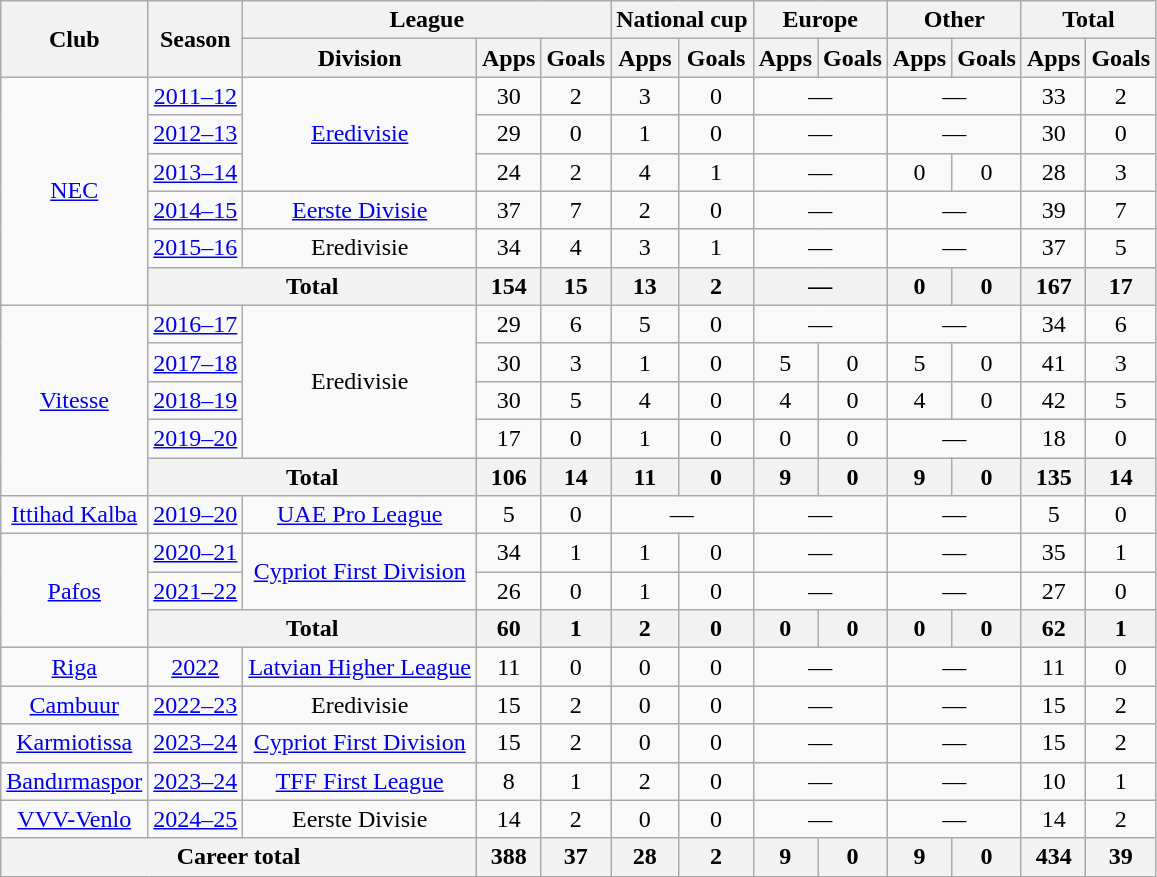<table class="wikitable" style="text-align:center">
<tr>
<th rowspan="2">Club</th>
<th rowspan="2">Season</th>
<th colspan="3">League</th>
<th colspan="2">National cup</th>
<th colspan="2">Europe</th>
<th colspan="2">Other</th>
<th colspan="2">Total</th>
</tr>
<tr>
<th>Division</th>
<th>Apps</th>
<th>Goals</th>
<th>Apps</th>
<th>Goals</th>
<th>Apps</th>
<th>Goals</th>
<th>Apps</th>
<th>Goals</th>
<th>Apps</th>
<th>Goals</th>
</tr>
<tr>
<td rowspan="6"><a href='#'>NEC</a></td>
<td><a href='#'>2011–12</a></td>
<td rowspan="3"><a href='#'>Eredivisie</a></td>
<td>30</td>
<td>2</td>
<td>3</td>
<td>0</td>
<td colspan="2">—</td>
<td colspan="2">—</td>
<td>33</td>
<td>2</td>
</tr>
<tr>
<td><a href='#'>2012–13</a></td>
<td>29</td>
<td>0</td>
<td>1</td>
<td>0</td>
<td colspan="2">—</td>
<td colspan="2">—</td>
<td>30</td>
<td>0</td>
</tr>
<tr>
<td><a href='#'>2013–14</a></td>
<td>24</td>
<td>2</td>
<td>4</td>
<td>1</td>
<td colspan="2">—</td>
<td>0</td>
<td>0</td>
<td>28</td>
<td>3</td>
</tr>
<tr>
<td><a href='#'>2014–15</a></td>
<td><a href='#'>Eerste Divisie</a></td>
<td>37</td>
<td>7</td>
<td>2</td>
<td>0</td>
<td colspan="2">—</td>
<td colspan="2">—</td>
<td>39</td>
<td>7</td>
</tr>
<tr>
<td><a href='#'>2015–16</a></td>
<td>Eredivisie</td>
<td>34</td>
<td>4</td>
<td>3</td>
<td>1</td>
<td colspan="2">—</td>
<td colspan="2">—</td>
<td>37</td>
<td>5</td>
</tr>
<tr>
<th colspan="2">Total</th>
<th>154</th>
<th>15</th>
<th>13</th>
<th>2</th>
<th colspan="2">—</th>
<th>0</th>
<th>0</th>
<th>167</th>
<th>17</th>
</tr>
<tr>
<td rowspan="5"><a href='#'>Vitesse</a></td>
<td><a href='#'>2016–17</a></td>
<td rowspan="4">Eredivisie</td>
<td>29</td>
<td>6</td>
<td>5</td>
<td>0</td>
<td colspan="2">—</td>
<td colspan="2">—</td>
<td>34</td>
<td>6</td>
</tr>
<tr>
<td><a href='#'>2017–18</a></td>
<td>30</td>
<td>3</td>
<td>1</td>
<td>0</td>
<td>5</td>
<td>0</td>
<td>5</td>
<td>0</td>
<td>41</td>
<td>3</td>
</tr>
<tr>
<td><a href='#'>2018–19</a></td>
<td>30</td>
<td>5</td>
<td>4</td>
<td>0</td>
<td>4</td>
<td>0</td>
<td>4</td>
<td>0</td>
<td>42</td>
<td>5</td>
</tr>
<tr>
<td><a href='#'>2019–20</a></td>
<td>17</td>
<td>0</td>
<td>1</td>
<td>0</td>
<td>0</td>
<td>0</td>
<td colspan="2">—</td>
<td>18</td>
<td>0</td>
</tr>
<tr>
<th colspan="2">Total</th>
<th>106</th>
<th>14</th>
<th>11</th>
<th>0</th>
<th>9</th>
<th>0</th>
<th>9</th>
<th>0</th>
<th>135</th>
<th>14</th>
</tr>
<tr>
<td><a href='#'>Ittihad Kalba</a></td>
<td><a href='#'>2019–20</a></td>
<td><a href='#'>UAE Pro League</a></td>
<td>5</td>
<td>0</td>
<td colspan="2">—</td>
<td colspan="2">—</td>
<td colspan="2">—</td>
<td>5</td>
<td>0</td>
</tr>
<tr>
<td rowspan="3"><a href='#'>Pafos</a></td>
<td><a href='#'>2020–21</a></td>
<td rowspan="2"><a href='#'>Cypriot First Division</a></td>
<td>34</td>
<td>1</td>
<td>1</td>
<td>0</td>
<td colspan="2">—</td>
<td colspan="2">—</td>
<td>35</td>
<td>1</td>
</tr>
<tr>
<td><a href='#'>2021–22</a></td>
<td>26</td>
<td>0</td>
<td>1</td>
<td>0</td>
<td colspan="2">—</td>
<td colspan="2">—</td>
<td>27</td>
<td>0</td>
</tr>
<tr>
<th colspan="2">Total</th>
<th>60</th>
<th>1</th>
<th>2</th>
<th>0</th>
<th>0</th>
<th>0</th>
<th>0</th>
<th>0</th>
<th>62</th>
<th>1</th>
</tr>
<tr>
<td rowspan="1"><a href='#'>Riga</a></td>
<td><a href='#'>2022</a></td>
<td rowspan="1"><a href='#'>Latvian Higher League</a></td>
<td>11</td>
<td>0</td>
<td>0</td>
<td>0</td>
<td colspan="2">—</td>
<td colspan="2">—</td>
<td>11</td>
<td>0</td>
</tr>
<tr>
<td rowspan="1"><a href='#'>Cambuur</a></td>
<td><a href='#'>2022–23</a></td>
<td rowspan="1">Eredivisie</td>
<td>15</td>
<td>2</td>
<td>0</td>
<td>0</td>
<td colspan="2">—</td>
<td colspan="2">—</td>
<td>15</td>
<td>2</td>
</tr>
<tr>
<td rowspan="1"><a href='#'>Karmiotissa</a></td>
<td><a href='#'>2023–24</a></td>
<td rowspan="1"><a href='#'>Cypriot First Division</a></td>
<td>15</td>
<td>2</td>
<td>0</td>
<td>0</td>
<td colspan="2">—</td>
<td colspan="2">—</td>
<td>15</td>
<td>2</td>
</tr>
<tr>
<td rowspan="1"><a href='#'>Bandırmaspor</a></td>
<td><a href='#'>2023–24</a></td>
<td rowspan="1"><a href='#'>TFF First League</a></td>
<td>8</td>
<td>1</td>
<td>2</td>
<td>0</td>
<td colspan="2">—</td>
<td colspan="2">—</td>
<td>10</td>
<td>1</td>
</tr>
<tr>
<td rowspan="1"><a href='#'>VVV-Venlo</a></td>
<td><a href='#'>2024–25</a></td>
<td rowspan="1">Eerste Divisie</td>
<td>14</td>
<td>2</td>
<td>0</td>
<td>0</td>
<td colspan="2">—</td>
<td colspan="2">—</td>
<td>14</td>
<td>2</td>
</tr>
<tr>
<th colspan="3">Career total</th>
<th>388</th>
<th>37</th>
<th>28</th>
<th>2</th>
<th>9</th>
<th>0</th>
<th>9</th>
<th>0</th>
<th>434</th>
<th>39</th>
</tr>
</table>
